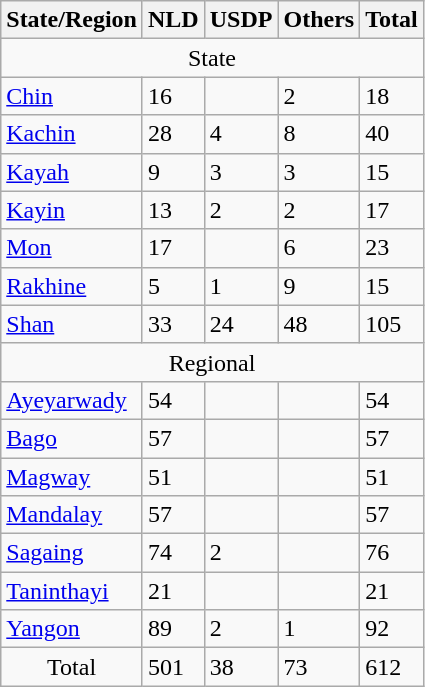<table class="wikitable sortable">
<tr>
<th>State/Region</th>
<th>NLD</th>
<th>USDP</th>
<th>Others</th>
<th>Total</th>
</tr>
<tr>
<td colspan=5 align=center>State</td>
</tr>
<tr>
<td><a href='#'>Chin</a></td>
<td>16</td>
<td></td>
<td>2</td>
<td>18</td>
</tr>
<tr>
<td><a href='#'>Kachin</a></td>
<td>28</td>
<td>4</td>
<td>8</td>
<td>40</td>
</tr>
<tr>
<td><a href='#'>Kayah</a></td>
<td>9</td>
<td>3</td>
<td>3</td>
<td>15</td>
</tr>
<tr>
<td><a href='#'>Kayin</a></td>
<td>13</td>
<td>2</td>
<td>2</td>
<td>17</td>
</tr>
<tr>
<td><a href='#'>Mon</a></td>
<td>17</td>
<td></td>
<td>6</td>
<td>23</td>
</tr>
<tr>
<td><a href='#'>Rakhine</a></td>
<td>5</td>
<td>1</td>
<td>9</td>
<td>15</td>
</tr>
<tr>
<td><a href='#'>Shan</a></td>
<td>33</td>
<td>24</td>
<td>48</td>
<td>105</td>
</tr>
<tr>
<td colspan=5 align=center>Regional</td>
</tr>
<tr>
<td><a href='#'>Ayeyarwady</a></td>
<td>54</td>
<td></td>
<td></td>
<td>54</td>
</tr>
<tr>
<td><a href='#'>Bago</a></td>
<td>57</td>
<td></td>
<td></td>
<td>57</td>
</tr>
<tr>
<td><a href='#'>Magway</a></td>
<td>51</td>
<td></td>
<td></td>
<td>51</td>
</tr>
<tr>
<td><a href='#'>Mandalay</a></td>
<td>57</td>
<td></td>
<td></td>
<td>57</td>
</tr>
<tr>
<td><a href='#'>Sagaing</a></td>
<td>74</td>
<td>2</td>
<td></td>
<td>76</td>
</tr>
<tr>
<td><a href='#'>Taninthayi</a></td>
<td>21</td>
<td></td>
<td></td>
<td>21</td>
</tr>
<tr>
<td><a href='#'>Yangon</a></td>
<td>89</td>
<td>2</td>
<td>1</td>
<td>92</td>
</tr>
<tr>
<td align=center>Total</td>
<td>501</td>
<td>38</td>
<td>73</td>
<td>612</td>
</tr>
</table>
